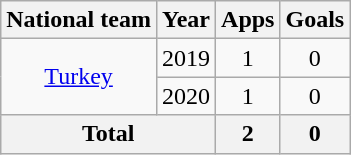<table class="wikitable" style="text-align:center">
<tr>
<th>National team</th>
<th>Year</th>
<th>Apps</th>
<th>Goals</th>
</tr>
<tr>
<td rowspan="2"><a href='#'>Turkey</a></td>
<td>2019</td>
<td>1</td>
<td>0</td>
</tr>
<tr>
<td>2020</td>
<td>1</td>
<td>0</td>
</tr>
<tr>
<th colspan="2">Total</th>
<th>2</th>
<th>0</th>
</tr>
</table>
